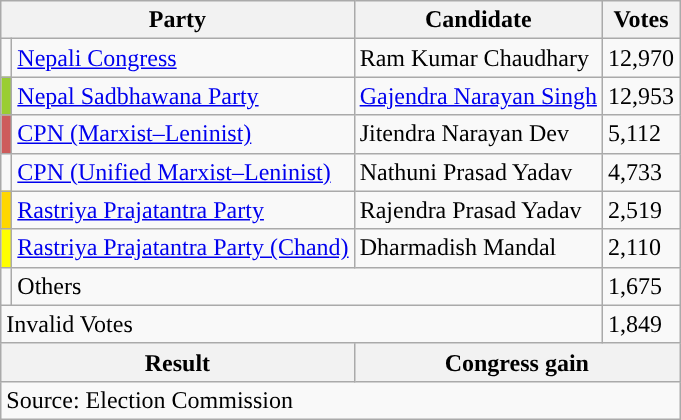<table class="wikitable">
<tr>
<th colspan="2">Party</th>
<th>Candidate</th>
<th>Votes</th>
</tr>
<tr>
<td style="background-color:"></td>
<td><a href='#'>Nepali Congress</a></td>
<td>Ram Kumar Chaudhary</td>
<td>12,970</td>
</tr>
<tr>
<td style="background-color:yellowgreen"></td>
<td><a href='#'>Nepal Sadbhawana Party</a></td>
<td><a href='#'>Gajendra Narayan Singh</a></td>
<td>12,953</td>
</tr>
<tr>
<td style="background-color:indianred"></td>
<td><a href='#'>CPN (Marxist–Leninist)</a></td>
<td>Jitendra Narayan Dev</td>
<td>5,112</td>
</tr>
<tr>
<td style="background-color:"></td>
<td><a href='#'>CPN (Unified Marxist–Leninist)</a></td>
<td>Nathuni Prasad Yadav</td>
<td>4,733</td>
</tr>
<tr>
<td style="background-color:gold"></td>
<td><a href='#'>Rastriya Prajatantra Party</a></td>
<td>Rajendra Prasad Yadav</td>
<td>2,519</td>
</tr>
<tr>
<td style="background-color:yellow"></td>
<td><a href='#'>Rastriya Prajatantra Party (Chand)</a></td>
<td>Dharmadish Mandal</td>
<td>2,110</td>
</tr>
<tr>
<td></td>
<td colspan="2">Others</td>
<td>1,675</td>
</tr>
<tr>
<td colspan="3">Invalid Votes</td>
<td>1,849</td>
</tr>
<tr>
<th colspan="2">Result</th>
<th colspan="2">Congress gain</th>
</tr>
<tr>
<td colspan="4">Source: Election Commission</td>
</tr>
</table>
